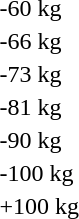<table>
<tr>
<td rowspan=2>-60 kg</td>
<td rowspan=2></td>
<td rowspan=2></td>
<td></td>
</tr>
<tr>
<td></td>
</tr>
<tr>
<td rowspan=2>-66 kg</td>
<td rowspan=2></td>
<td rowspan=2></td>
<td></td>
</tr>
<tr>
<td></td>
</tr>
<tr>
<td rowspan=2>-73 kg</td>
<td rowspan=2></td>
<td rowspan=2></td>
<td></td>
</tr>
<tr>
<td></td>
</tr>
<tr>
<td rowspan=2>-81 kg</td>
<td rowspan=2></td>
<td rowspan=2></td>
<td></td>
</tr>
<tr>
<td></td>
</tr>
<tr>
<td rowspan=2>-90 kg</td>
<td rowspan=2></td>
<td rowspan=2></td>
<td></td>
</tr>
<tr>
<td></td>
</tr>
<tr>
<td rowspan=2>-100 kg</td>
<td rowspan=2></td>
<td rowspan=2></td>
<td></td>
</tr>
<tr>
<td></td>
</tr>
<tr>
<td rowspan=2>+100 kg</td>
<td rowspan=2></td>
<td rowspan=2></td>
<td></td>
</tr>
<tr>
<td></td>
</tr>
</table>
